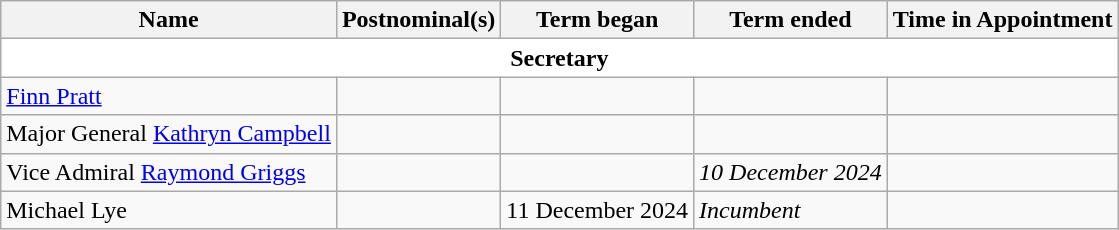<table class="wikitable sortable">
<tr>
<th>Name</th>
<th>Postnominal(s)</th>
<th>Term began</th>
<th>Term ended</th>
<th>Time in Appointment</th>
</tr>
<tr>
<td colspan="5" align="center" style="background:white;"><strong>Secretary</strong></td>
</tr>
<tr>
<td><a href='#'>Finn Pratt</a></td>
<td></td>
<td align=right></td>
<td align=right></td>
<td align="right"></td>
</tr>
<tr>
<td>Major General <a href='#'>Kathryn Campbell</a></td>
<td></td>
<td align=right></td>
<td align=right></td>
<td align="right"></td>
</tr>
<tr>
<td>Vice Admiral <a href='#'>Raymond Griggs</a></td>
<td></td>
<td align=right></td>
<td align=right><em>10 December 2024</em></td>
<td align="right"></td>
</tr>
<tr>
<td>Michael Lye</td>
<td></td>
<td>11 December 2024</td>
<td><em>Incumbent</em></td>
<td></td>
</tr>
</table>
